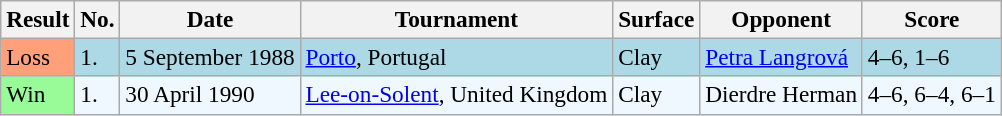<table class="sortable wikitable" style=font-size:97%>
<tr>
<th>Result</th>
<th>No.</th>
<th>Date</th>
<th>Tournament</th>
<th>Surface</th>
<th>Opponent</th>
<th>Score</th>
</tr>
<tr style="background:lightblue;">
<td style="background:#ffa07a;">Loss</td>
<td>1.</td>
<td>5 September 1988</td>
<td><a href='#'>Porto</a>, Portugal</td>
<td>Clay</td>
<td> <a href='#'>Petra Langrová</a></td>
<td>4–6, 1–6</td>
</tr>
<tr bgcolor="#f0f8ff">
<td style="background:#98fb98;">Win</td>
<td>1.</td>
<td>30 April 1990</td>
<td><a href='#'>Lee-on-Solent</a>, United Kingdom</td>
<td>Clay</td>
<td> Dierdre Herman</td>
<td>4–6, 6–4, 6–1</td>
</tr>
</table>
